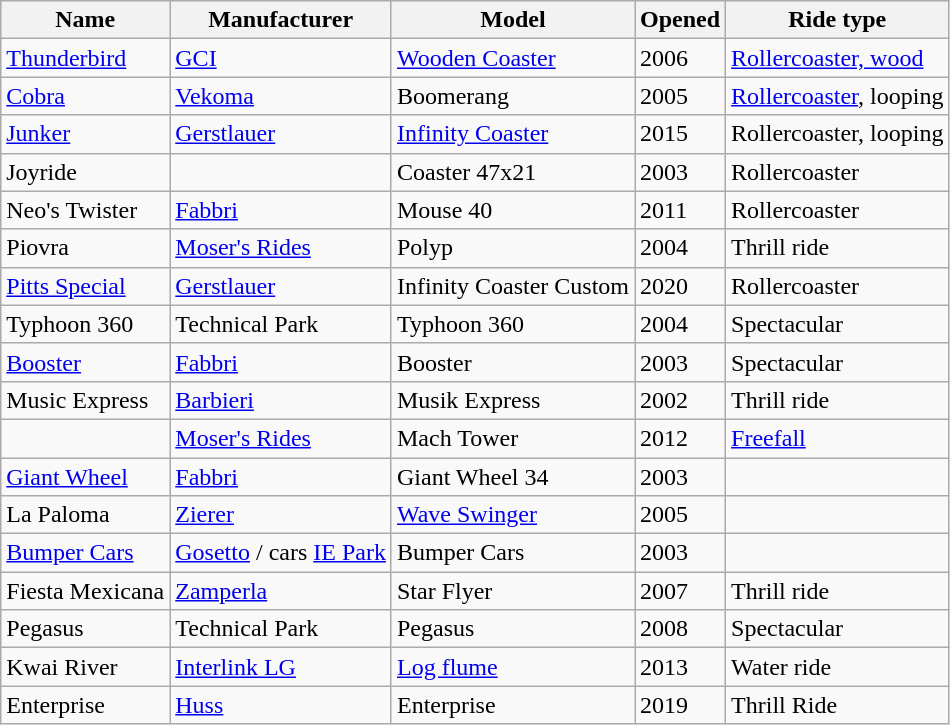<table class= "wikitable sortable">
<tr>
<th>Name</th>
<th>Manufacturer</th>
<th>Model</th>
<th>Opened</th>
<th>Ride type</th>
</tr>
<tr>
<td><a href='#'>Thunderbird</a></td>
<td><a href='#'>GCI</a></td>
<td><a href='#'>Wooden Coaster</a></td>
<td>2006</td>
<td><a href='#'>Rollercoaster, wood</a></td>
</tr>
<tr>
<td><a href='#'>Cobra</a></td>
<td><a href='#'>Vekoma</a></td>
<td>Boomerang</td>
<td>2005</td>
<td><a href='#'>Rollercoaster</a>, looping</td>
</tr>
<tr>
<td><a href='#'>Junker</a></td>
<td><a href='#'>Gerstlauer</a></td>
<td><a href='#'>Infinity Coaster</a></td>
<td>2015</td>
<td>Rollercoaster, looping</td>
</tr>
<tr>
<td>Joyride</td>
<td></td>
<td>Coaster 47x21</td>
<td>2003</td>
<td>Rollercoaster</td>
</tr>
<tr>
<td>Neo's Twister</td>
<td><a href='#'>Fabbri</a></td>
<td>Mouse 40</td>
<td>2011</td>
<td>Rollercoaster</td>
</tr>
<tr>
<td>Piovra</td>
<td><a href='#'>Moser's Rides</a></td>
<td>Polyp</td>
<td>2004</td>
<td>Thrill ride</td>
</tr>
<tr>
<td><a href='#'>Pitts Special</a></td>
<td><a href='#'>Gerstlauer</a></td>
<td>Infinity Coaster Custom</td>
<td>2020</td>
<td>Rollercoaster</td>
</tr>
<tr>
<td>Typhoon 360</td>
<td>Technical Park</td>
<td>Typhoon 360</td>
<td>2004</td>
<td>Spectacular</td>
</tr>
<tr>
<td><a href='#'>Booster</a></td>
<td><a href='#'>Fabbri</a></td>
<td>Booster</td>
<td>2003</td>
<td>Spectacular</td>
</tr>
<tr>
<td>Music Express</td>
<td><a href='#'>Barbieri</a></td>
<td>Musik Express</td>
<td>2002</td>
<td>Thrill ride</td>
</tr>
<tr>
<td></td>
<td><a href='#'>Moser's Rides</a></td>
<td>Mach Tower</td>
<td>2012</td>
<td><a href='#'>Freefall</a></td>
</tr>
<tr>
<td><a href='#'>Giant Wheel</a></td>
<td><a href='#'>Fabbri</a></td>
<td>Giant Wheel 34</td>
<td>2003</td>
<td></td>
</tr>
<tr>
<td>La Paloma</td>
<td><a href='#'>Zierer</a></td>
<td><a href='#'>Wave Swinger</a></td>
<td>2005</td>
<td></td>
</tr>
<tr>
<td><a href='#'>Bumper Cars</a></td>
<td><a href='#'>Gosetto</a> / cars <a href='#'>IE Park</a></td>
<td>Bumper Cars</td>
<td>2003</td>
<td></td>
</tr>
<tr>
<td>Fiesta Mexicana</td>
<td><a href='#'>Zamperla</a></td>
<td>Star Flyer</td>
<td>2007</td>
<td>Thrill ride</td>
</tr>
<tr>
<td>Pegasus</td>
<td>Technical Park</td>
<td>Pegasus</td>
<td>2008</td>
<td>Spectacular</td>
</tr>
<tr>
<td>Kwai River</td>
<td><a href='#'>Interlink LG</a></td>
<td><a href='#'>Log flume</a></td>
<td>2013</td>
<td>Water ride</td>
</tr>
<tr>
<td>Enterprise</td>
<td><a href='#'>Huss</a></td>
<td>Enterprise</td>
<td>2019</td>
<td>Thrill Ride</td>
</tr>
</table>
